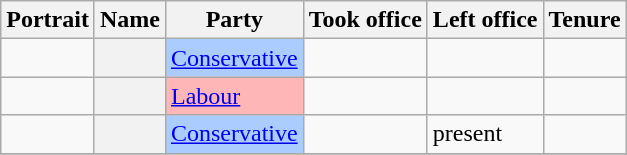<table class="wikitable plainrowheaders sortable">
<tr>
<th scope=col class=unsortable>Portrait</th>
<th scope=col>Name</th>
<th scope=col>Party</th>
<th scope=col>Took office</th>
<th scope=col>Left office</th>
<th scope=col>Tenure</th>
</tr>
<tr>
<td align=center></td>
<th scope=row></th>
<td style="background:#AACCFF"><a href='#'>Conservative</a></td>
<td></td>
<td></td>
<td></td>
</tr>
<tr>
<td align=center></td>
<th scope=row></th>
<td style="background:#FFB6B6"><a href='#'>Labour</a></td>
<td></td>
<td></td>
<td></td>
</tr>
<tr>
<td align=center></td>
<th scope=row></th>
<td style="background:#AACCFF"><a href='#'>Conservative</a></td>
<td></td>
<td>present</td>
<td></td>
</tr>
<tr>
</tr>
</table>
